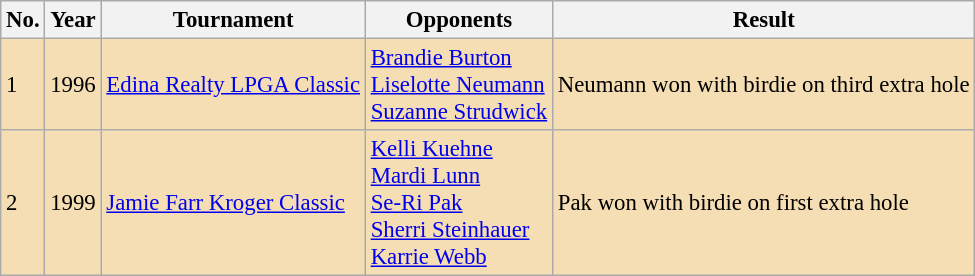<table class="wikitable" style="font-size:95%;">
<tr>
<th>No.</th>
<th>Year</th>
<th>Tournament</th>
<th>Opponents</th>
<th>Result</th>
</tr>
<tr style="background:#F5DEB3;">
<td>1</td>
<td>1996</td>
<td><a href='#'>Edina Realty LPGA Classic</a></td>
<td> <a href='#'>Brandie Burton</a><br> <a href='#'>Liselotte Neumann</a><br> <a href='#'>Suzanne Strudwick</a></td>
<td>Neumann won with birdie on third extra hole</td>
</tr>
<tr style="background:#F5DEB3;">
<td>2</td>
<td>1999</td>
<td><a href='#'>Jamie Farr Kroger Classic</a></td>
<td> <a href='#'>Kelli Kuehne</a><br> <a href='#'>Mardi Lunn</a><br> <a href='#'>Se-Ri Pak</a><br> <a href='#'>Sherri Steinhauer</a><br> <a href='#'>Karrie Webb</a></td>
<td>Pak won with birdie on first extra hole</td>
</tr>
</table>
